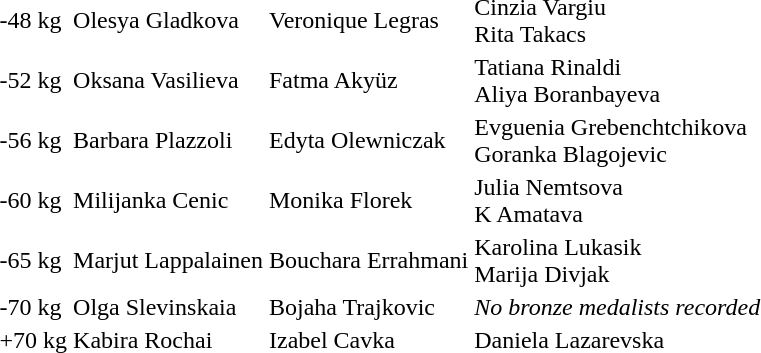<table>
<tr>
<td>-48 kg</td>
<td>Olesya Gladkova </td>
<td>Veronique Legras </td>
<td>Cinzia Vargiu <br>Rita Takacs </td>
</tr>
<tr>
<td>-52 kg</td>
<td>Oksana Vasilieva </td>
<td>Fatma Akyüz </td>
<td>Tatiana Rinaldi <br>Aliya Boranbayeva </td>
</tr>
<tr>
<td>-56 kg</td>
<td>Barbara Plazzoli </td>
<td>Edyta Olewniczak </td>
<td>Evguenia Grebenchtchikova <br>Goranka Blagojevic </td>
</tr>
<tr>
<td>-60 kg</td>
<td>Milijanka Cenic </td>
<td>Monika Florek </td>
<td>Julia Nemtsova <br>K Amatava </td>
</tr>
<tr>
<td>-65 kg</td>
<td>Marjut Lappalainen </td>
<td>Bouchara Errahmani </td>
<td>Karolina Lukasik <br>Marija Divjak </td>
</tr>
<tr>
<td>-70 kg</td>
<td>Olga Slevinskaia </td>
<td>Bojaha Trajkovic </td>
<td><em>No bronze medalists recorded</em></td>
</tr>
<tr>
<td>+70 kg</td>
<td>Kabira Rochai </td>
<td>Izabel Cavka </td>
<td>Daniela Lazarevska </td>
</tr>
<tr>
</tr>
</table>
